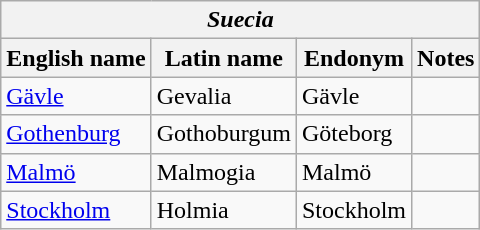<table class="wikitable sortable">
<tr>
<th colspan="4"> <em>Suecia</em></th>
</tr>
<tr>
<th>English name</th>
<th>Latin name</th>
<th>Endonym</th>
<th>Notes</th>
</tr>
<tr>
<td><a href='#'>Gävle</a></td>
<td>Gevalia</td>
<td>Gävle</td>
<td></td>
</tr>
<tr>
<td><a href='#'>Gothenburg</a></td>
<td>Gothoburgum</td>
<td>Göteborg</td>
<td></td>
</tr>
<tr>
<td><a href='#'>Malmö</a></td>
<td>Malmogia</td>
<td>Malmö</td>
<td></td>
</tr>
<tr>
<td><a href='#'>Stockholm</a></td>
<td>Holmia</td>
<td>Stockholm</td>
<td></td>
</tr>
</table>
